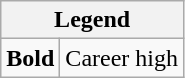<table class="wikitable mw-collapsible mw-collapsed">
<tr>
<th colspan="2">Legend</th>
</tr>
<tr>
<td><strong>Bold</strong></td>
<td>Career high</td>
</tr>
</table>
